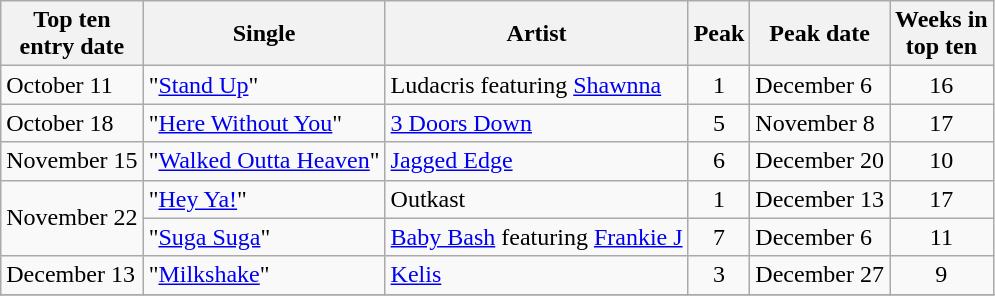<table class="wikitable sortable">
<tr>
<th>Top ten<br>entry date</th>
<th>Single</th>
<th>Artist</th>
<th data-sort-type="number">Peak</th>
<th>Peak date</th>
<th data-sort-type="number">Weeks in<br>top ten</th>
</tr>
<tr>
<td>October 11</td>
<td>"<a href='#'>Stand Up</a>"</td>
<td>Ludacris featuring <a href='#'>Shawnna</a></td>
<td align=center>1</td>
<td>December 6</td>
<td align=center>16</td>
</tr>
<tr>
<td>October 18</td>
<td>"<a href='#'>Here Without You</a>"</td>
<td><a href='#'>3 Doors Down</a></td>
<td align=center>5</td>
<td>November 8</td>
<td align=center>17</td>
</tr>
<tr>
<td>November 15</td>
<td>"<a href='#'>Walked Outta Heaven</a>"</td>
<td><a href='#'>Jagged Edge</a></td>
<td align=center>6</td>
<td>December 20</td>
<td align=center>10</td>
</tr>
<tr>
<td rowspan="2">November 22</td>
<td>"<a href='#'>Hey Ya!</a>"</td>
<td>Outkast</td>
<td align=center>1</td>
<td>December 13</td>
<td align=center>17</td>
</tr>
<tr>
<td>"<a href='#'>Suga Suga</a>"</td>
<td><a href='#'>Baby Bash</a> featuring <a href='#'>Frankie J</a></td>
<td align=center>7</td>
<td>December 6</td>
<td align=center>11</td>
</tr>
<tr>
<td>December 13</td>
<td>"<a href='#'>Milkshake</a>"</td>
<td><a href='#'>Kelis</a></td>
<td align=center>3</td>
<td>December 27</td>
<td align=center>9</td>
</tr>
<tr>
</tr>
</table>
